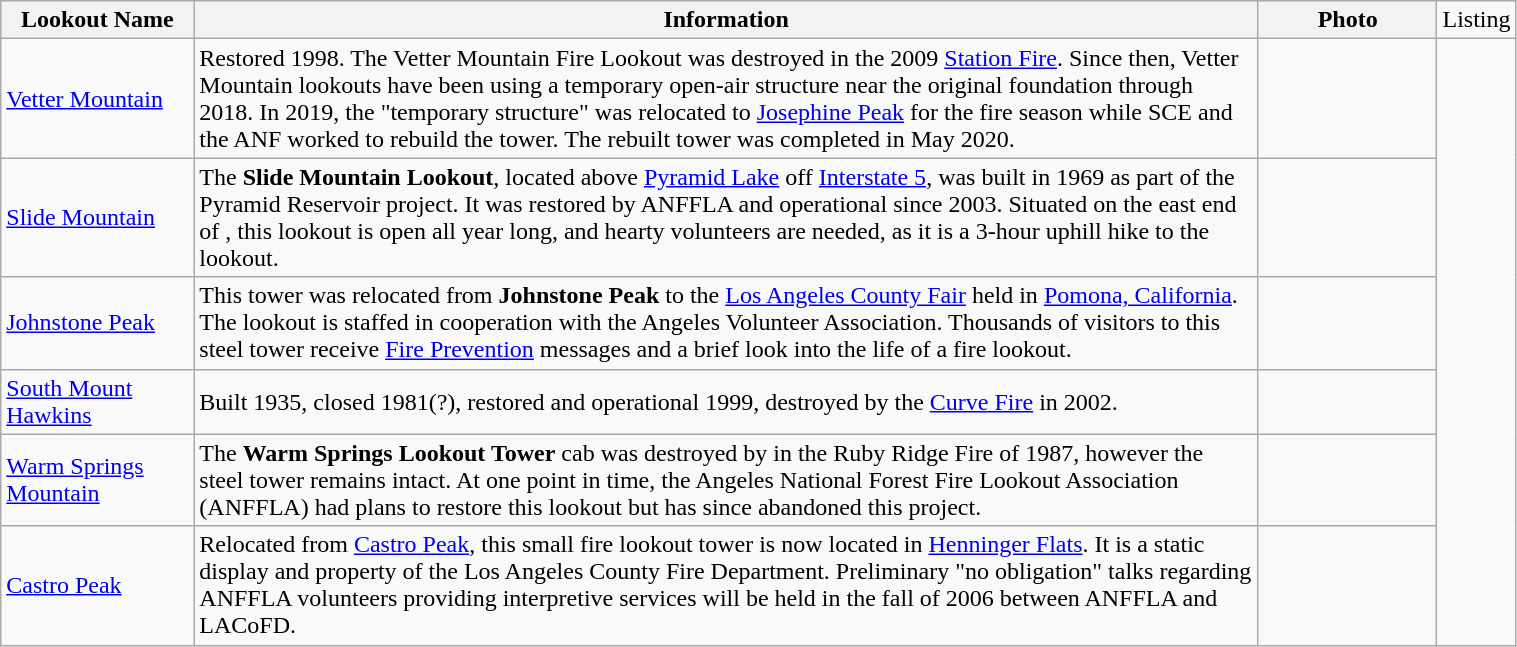<table class="wikitable" style="width: 80%">
<tr>
<th scope="col" style="width: 10em;">Lookout Name</th>
<th scope="col" style="width: 70em;">Information</th>
<th scope="col" style="width: 10em;">Photo</th>
<td>Listing</td>
</tr>
<tr>
<td><a href='#'>Vetter Mountain</a></td>
<td>Restored 1998. The Vetter Mountain Fire Lookout was destroyed in the 2009 <a href='#'>Station Fire</a>. Since then, Vetter Mountain lookouts have been using a temporary open-air structure near the original foundation through 2018. In 2019, the "temporary structure" was relocated to <a href='#'>Josephine Peak</a> for the fire season while SCE and the ANF worked to rebuild the tower. The rebuilt tower was completed in May 2020.</td>
<td></td>
</tr>
<tr>
<td><a href='#'>Slide Mountain</a></td>
<td>The <strong>Slide Mountain Lookout</strong>, located above <a href='#'>Pyramid Lake</a> off <a href='#'>Interstate 5</a>, was built in 1969 as part of the Pyramid Reservoir project. It was restored by ANFFLA and operational since 2003. Situated  on the east end of , this lookout is open all year long, and hearty volunteers are needed, as it is a 3-hour uphill hike to the lookout.</td>
<td><br></td>
</tr>
<tr>
<td><a href='#'>Johnstone Peak</a></td>
<td>This tower was relocated from <strong>Johnstone Peak</strong> to the <a href='#'>Los Angeles County Fair</a> held in <a href='#'>Pomona, California</a>. The lookout is staffed in cooperation with the Angeles Volunteer Association. Thousands of visitors to this steel tower receive <a href='#'>Fire Prevention</a> messages and a brief look into the life of a fire lookout.</td>
<td></td>
</tr>
<tr>
<td><a href='#'>South Mount Hawkins</a></td>
<td>Built 1935, closed 1981(?), restored and operational 1999, destroyed by the <a href='#'>Curve Fire</a> in 2002. </td>
<td></td>
</tr>
<tr>
<td><a href='#'>Warm Springs Mountain</a></td>
<td>The <strong>Warm Springs Lookout Tower</strong> cab was destroyed by in the Ruby Ridge Fire of 1987, however the steel tower remains intact. At one point in time, the Angeles National Forest Fire Lookout Association (ANFFLA) had plans to restore this lookout but has since abandoned this project.</td>
<td></td>
</tr>
<tr>
<td><a href='#'>Castro Peak</a></td>
<td>Relocated from <a href='#'>Castro Peak</a>, this small fire lookout tower is now located in <a href='#'>Henninger Flats</a>. It is a static display and property of the Los Angeles County Fire Department. Preliminary "no obligation" talks regarding ANFFLA volunteers providing interpretive services will be held in the fall of 2006 between ANFFLA and LACoFD.</td>
<td></td>
</tr>
</table>
